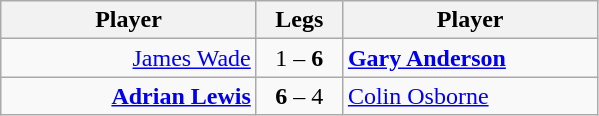<table class=wikitable style="text-align:center">
<tr>
<th width=163>Player</th>
<th width=50>Legs</th>
<th width=163>Player</th>
</tr>
<tr align=left>
<td align=right><a href='#'>James Wade</a> </td>
<td align=center>1 – <strong>6</strong></td>
<td> <strong><a href='#'>Gary Anderson</a></strong></td>
</tr>
<tr align=left>
<td align=right><strong><a href='#'>Adrian Lewis</a></strong> </td>
<td align=center><strong>6</strong> – 4</td>
<td> <a href='#'>Colin Osborne</a></td>
</tr>
</table>
